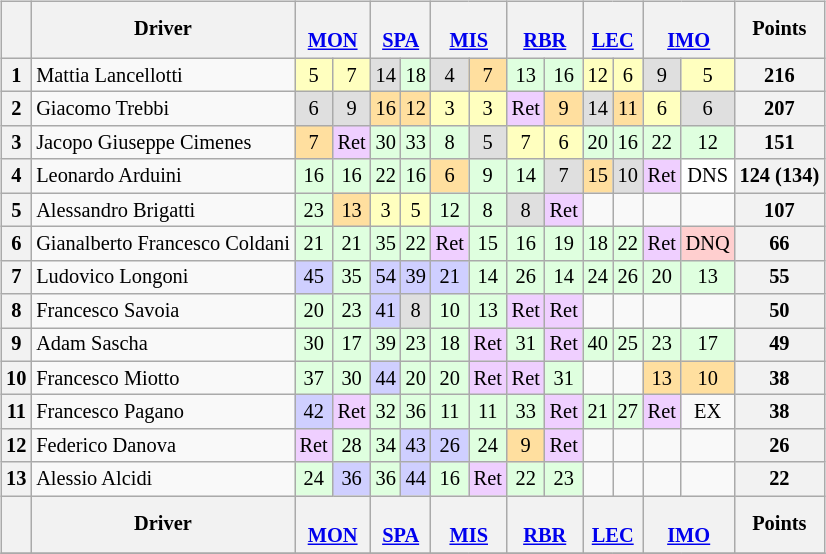<table>
<tr>
<td valign="top"><br><table class="wikitable" style="font-size:85%; text-align:center;">
<tr>
<th></th>
<th>Driver</th>
<th colspan="2"><br><a href='#'>MON</a></th>
<th colspan="2"><br><a href='#'>SPA</a></th>
<th colspan="2"><br><a href='#'>MIS</a></th>
<th colspan="2"><br><a href='#'>RBR</a></th>
<th colspan="2"><br><a href='#'>LEC</a></th>
<th colspan="2"><br><a href='#'>IMO</a></th>
<th>Points</th>
</tr>
<tr>
<th>1</th>
<td align="left"> Mattia Lancellotti</td>
<td style="background:#ffffbf;">5</td>
<td style="background:#ffffbf;">7</td>
<td style="background:#dfdfdf;">14</td>
<td style="background:#dfffdf;">18</td>
<td style="background:#dfdfdf;">4</td>
<td style="background:#ffdf9f;">7</td>
<td style="background:#dfffdf;">13</td>
<td style="background:#dfffdf;">16</td>
<td style="background:#ffffbf;">12</td>
<td style="background:#ffffbf;">6</td>
<td style="background:#dfdfdf;">9</td>
<td style="background:#ffffbf;">5</td>
<th>216</th>
</tr>
<tr>
<th>2</th>
<td align="left"> Giacomo Trebbi</td>
<td style="background:#dfdfdf;">6</td>
<td style="background:#dfdfdf;">9</td>
<td style="background:#ffdf9f;">16</td>
<td style="background:#ffdf9f;">12</td>
<td style="background:#ffffbf;">3</td>
<td style="background:#ffffbf;">3</td>
<td style="background:#efcfff;">Ret</td>
<td style="background:#ffdf9f;">9</td>
<td style="background:#dfdfdf;">14</td>
<td style="background:#ffdf9f;">11</td>
<td style="background:#ffffbf;">6</td>
<td style="background:#dfdfdf;">6</td>
<th>207</th>
</tr>
<tr>
<th>3</th>
<td align="left"> Jacopo Giuseppe Cimenes</td>
<td style="background:#ffdf9f;">7</td>
<td style="background:#efcfff;">Ret</td>
<td style="background:#dfffdf;">30</td>
<td style="background:#dfffdf;">33</td>
<td style="background:#dfffdf;">8</td>
<td style="background:#dfdfdf;">5</td>
<td style="background:#ffffbf;">7</td>
<td style="background:#ffffbf;">6</td>
<td style="background:#dfffdf;">20</td>
<td style="background:#dfffdf;">16</td>
<td style="background:#dfffdf;">22</td>
<td style="background:#dfffdf;">12</td>
<th>151</th>
</tr>
<tr>
<th>4</th>
<td align="left"> Leonardo Arduini</td>
<td style="background:#dfffdf;">16</td>
<td style="background:#dfffdf;">16</td>
<td style="background:#dfffdf;">22</td>
<td style="background:#dfffdf;">16</td>
<td style="background:#ffdf9f;">6</td>
<td style="background:#dfffdf;">9</td>
<td style="background:#dfffdf;">14</td>
<td style="background:#dfdfdf;">7</td>
<td style="background:#ffdf9f;">15</td>
<td style="background:#dfdfdf;">10</td>
<td style="background:#efcfff;">Ret</td>
<td style="background:#ffffff;">DNS</td>
<th>124 (134)</th>
</tr>
<tr>
<th>5</th>
<td align="left"> Alessandro Brigatti</td>
<td style="background:#dfffdf;">23</td>
<td style="background:#ffdf9f;">13</td>
<td style="background:#ffffbf;">3</td>
<td style="background:#ffffbf;">5</td>
<td style="background:#dfffdf;">12</td>
<td style="background:#dfffdf;">8</td>
<td style="background:#dfdfdf;">8</td>
<td style="background:#efcfff;">Ret</td>
<td></td>
<td></td>
<td></td>
<td></td>
<th>107</th>
</tr>
<tr>
<th>6</th>
<td align="left"> Gianalberto Francesco Coldani</td>
<td style="background:#dfffdf;">21</td>
<td style="background:#dfffdf;">21</td>
<td style="background:#dfffdf;">35</td>
<td style="background:#dfffdf;">22</td>
<td style="background:#efcfff;">Ret</td>
<td style="background:#dfffdf;">15</td>
<td style="background:#dfffdf;">16</td>
<td style="background:#dfffdf;">19</td>
<td style="background:#dfffdf;">18</td>
<td style="background:#dfffdf;">22</td>
<td style="background:#efcfff;">Ret</td>
<td style="background:#ffcfcf;">DNQ</td>
<th>66</th>
</tr>
<tr>
<th>7</th>
<td align="left"> Ludovico Longoni</td>
<td style="background:#cfcfff;">45</td>
<td style="background:#dfffdf;">35</td>
<td style="background:#cfcfff;">54</td>
<td style="background:#cfcfff;">39</td>
<td style="background:#cfcfff;">21</td>
<td style="background:#dfffdf;">14</td>
<td style="background:#dfffdf;">26</td>
<td style="background:#dfffdf;">14</td>
<td style="background:#dfffdf;">24</td>
<td style="background:#dfffdf;">26</td>
<td style="background:#dfffdf;">20</td>
<td style="background:#dfffdf;">13</td>
<th>55</th>
</tr>
<tr>
<th>8</th>
<td align="left"> Francesco Savoia</td>
<td style="background:#dfffdf;">20</td>
<td style="background:#dfffdf;">23</td>
<td style="background:#cfcfff;">41</td>
<td style="background:#dfdfdf;">8</td>
<td style="background:#dfffdf;">10</td>
<td style="background:#dfffdf;">13</td>
<td style="background:#efcfff;">Ret</td>
<td style="background:#efcfff;">Ret</td>
<td></td>
<td></td>
<td></td>
<td></td>
<th>50</th>
</tr>
<tr>
<th>9</th>
<td align="left"> Adam Sascha</td>
<td style="background:#dfffdf;">30</td>
<td style="background:#dfffdf;">17</td>
<td style="background:#dfffdf;">39</td>
<td style="background:#dfffdf;">23</td>
<td style="background:#dfffdf;">18</td>
<td style="background:#efcfff;">Ret</td>
<td style="background:#dfffdf;">31</td>
<td style="background:#efcfff;">Ret</td>
<td style="background:#dfffdf;">40</td>
<td style="background:#dfffdf;">25</td>
<td style="background:#dfffdf;">23</td>
<td style="background:#dfffdf;">17</td>
<th>49</th>
</tr>
<tr>
<th>10</th>
<td align="left"> Francesco Miotto</td>
<td style="background:#dfffdf;">37</td>
<td style="background:#dfffdf;">30</td>
<td style="background:#cfcfff;">44</td>
<td style="background:#dfffdf;">20</td>
<td style="background:#dfffdf;">20</td>
<td style="background:#efcfff;">Ret</td>
<td style="background:#efcfff;">Ret</td>
<td style="background:#dfffdf;">31</td>
<td></td>
<td></td>
<td style="background:#ffdf9f;">13</td>
<td style="background:#ffdf9f;">10</td>
<th>38</th>
</tr>
<tr>
<th>11</th>
<td align="left"> Francesco Pagano</td>
<td style="background:#cfcfff;">42</td>
<td style="background:#efcfff;">Ret</td>
<td style="background:#dfffdf;">32</td>
<td style="background:#dfffdf;">36</td>
<td style="background:#dfffdf;">11</td>
<td style="background:#dfffdf;">11</td>
<td style="background:#dfffdf;">33</td>
<td style="background:#efcfff;">Ret</td>
<td style="background:#dfffdf;">21</td>
<td style="background:#dfffdf;">27</td>
<td style="background:#efcfff;">Ret</td>
<td>EX</td>
<th>38</th>
</tr>
<tr>
<th>12</th>
<td align="left"> Federico Danova</td>
<td style="background:#efcfff;">Ret</td>
<td style="background:#dfffdf;">28</td>
<td style="background:#dfffdf;">34</td>
<td style="background:#cfcfff;">43</td>
<td style="background:#cfcfff;">26</td>
<td style="background:#dfffdf;">24</td>
<td style="background:#ffdf9f;">9</td>
<td style="background:#efcfff;">Ret</td>
<td></td>
<td></td>
<td></td>
<td></td>
<th>26</th>
</tr>
<tr>
<th>13</th>
<td align="left"> Alessio Alcidi</td>
<td style="background:#dfffdf;">24</td>
<td style="background:#cfcfff;">36</td>
<td style="background:#dfffdf;">36</td>
<td style="background:#cfcfff;">44</td>
<td style="background:#dfffdf;">16</td>
<td style="background:#efcfff;">Ret</td>
<td style="background:#dfffdf;">22</td>
<td style="background:#dfffdf;">23</td>
<td></td>
<td></td>
<td></td>
<td></td>
<th>22</th>
</tr>
<tr>
<th></th>
<th>Driver</th>
<th colspan="2"><br><a href='#'>MON</a></th>
<th colspan="2"><br><a href='#'>SPA</a></th>
<th colspan="2"><br><a href='#'>MIS</a></th>
<th colspan="2"><br><a href='#'>RBR</a></th>
<th colspan="2"><br><a href='#'>LEC</a></th>
<th colspan="2"><br><a href='#'>IMO</a></th>
<th>Points</th>
</tr>
<tr>
</tr>
</table>
</td>
<td valign="top"><br></td>
</tr>
</table>
